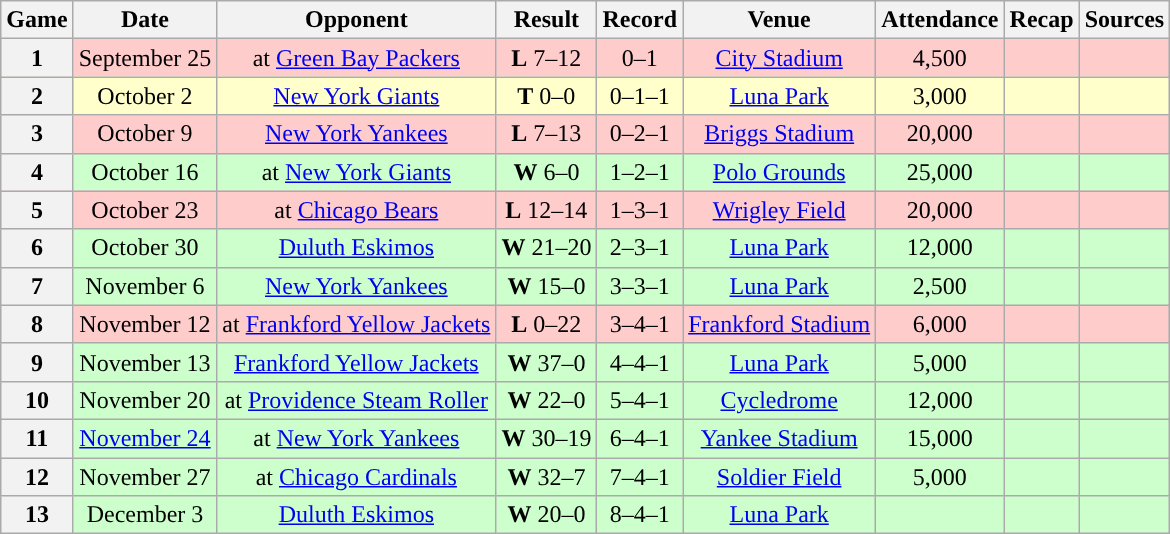<table class="wikitable" style="text-align:center">
<tr>
<th>Game</th>
<th>Date</th>
<th>Opponent</th>
<th>Result</th>
<th>Record</th>
<th>Venue</th>
<th>Attendance</th>
<th>Recap</th>
<th>Sources</th>
</tr>
<tr style="background:#fcc">
<th>1</th>
<td>September 25</td>
<td>at <a href='#'>Green Bay Packers</a></td>
<td><strong>L</strong> 7–12</td>
<td style="text-align: center;">0–1</td>
<td><a href='#'>City Stadium</a></td>
<td style="text-align: center;">4,500</td>
<td></td>
<td></td>
</tr>
<tr style="background:#ffc">
<th>2</th>
<td>October 2</td>
<td><a href='#'>New York Giants</a></td>
<td><strong>T</strong> 0–0</td>
<td style="text-align: center;">0–1–1</td>
<td><a href='#'>Luna Park</a></td>
<td style="text-align: center;">3,000</td>
<td></td>
<td></td>
</tr>
<tr style="background:#fcc">
<th>3</th>
<td>October 9</td>
<td><a href='#'>New York Yankees</a></td>
<td><strong>L</strong> 7–13</td>
<td style="text-align: center;">0–2–1</td>
<td><a href='#'>Briggs Stadium</a></td>
<td style="text-align: center;">20,000</td>
<td></td>
<td></td>
</tr>
<tr style="background:#cfc">
<th>4</th>
<td>October 16</td>
<td>at <a href='#'>New York Giants</a></td>
<td><strong>W</strong> 6–0</td>
<td style="text-align: center;">1–2–1</td>
<td><a href='#'>Polo Grounds</a></td>
<td style="text-align: center;">25,000</td>
<td></td>
<td></td>
</tr>
<tr style="background:#fcc">
<th>5</th>
<td>October 23</td>
<td>at <a href='#'>Chicago Bears</a></td>
<td><strong>L</strong> 12–14</td>
<td style="text-align: center;">1–3–1</td>
<td><a href='#'>Wrigley Field</a></td>
<td style="text-align: center;">20,000</td>
<td></td>
<td></td>
</tr>
<tr style="background:#cfc">
<th>6</th>
<td>October 30</td>
<td><a href='#'>Duluth Eskimos</a></td>
<td><strong>W</strong> 21–20</td>
<td style="text-align: center;">2–3–1</td>
<td><a href='#'>Luna Park</a></td>
<td style="text-align: center;">12,000</td>
<td></td>
<td></td>
</tr>
<tr style="background:#cfc">
<th>7</th>
<td>November 6</td>
<td><a href='#'>New York Yankees</a></td>
<td><strong>W</strong> 15–0</td>
<td style="text-align: center;">3–3–1</td>
<td><a href='#'>Luna Park</a></td>
<td style="text-align: center;">2,500</td>
<td></td>
<td></td>
</tr>
<tr style="background:#fcc">
<th>8</th>
<td>November 12</td>
<td>at <a href='#'>Frankford Yellow Jackets</a></td>
<td><strong>L</strong> 0–22</td>
<td style="text-align: center;">3–4–1</td>
<td><a href='#'>Frankford Stadium</a></td>
<td style="text-align: center;">6,000</td>
<td></td>
<td></td>
</tr>
<tr style="background:#cfc">
<th>9</th>
<td>November 13</td>
<td><a href='#'>Frankford Yellow Jackets</a></td>
<td><strong>W</strong> 37–0</td>
<td style="text-align: center;">4–4–1</td>
<td><a href='#'>Luna Park</a></td>
<td style="text-align: center;">5,000</td>
<td></td>
<td></td>
</tr>
<tr style="background:#cfc">
<th>10</th>
<td>November 20</td>
<td>at <a href='#'>Providence Steam Roller</a></td>
<td><strong>W</strong> 22–0</td>
<td style="text-align: center;">5–4–1</td>
<td><a href='#'>Cycledrome</a></td>
<td style="text-align: center;">12,000</td>
<td></td>
<td></td>
</tr>
<tr style="background:#cfc">
<th>11</th>
<td><a href='#'>November 24</a></td>
<td>at <a href='#'>New York Yankees</a></td>
<td><strong>W</strong> 30–19</td>
<td style="text-align: center;">6–4–1</td>
<td><a href='#'>Yankee Stadium</a></td>
<td style="text-align: center;">15,000</td>
<td></td>
<td></td>
</tr>
<tr style="background:#cfc">
<th>12</th>
<td>November 27</td>
<td>at <a href='#'>Chicago Cardinals</a></td>
<td><strong>W</strong> 32–7</td>
<td style="text-align: center;">7–4–1</td>
<td><a href='#'>Soldier Field</a></td>
<td style="text-align: center;">5,000</td>
<td></td>
<td></td>
</tr>
<tr style="background:#cfc">
<th>13</th>
<td>December 3</td>
<td><a href='#'>Duluth Eskimos</a></td>
<td><strong>W</strong> 20–0</td>
<td style="text-align: center;">8–4–1</td>
<td><a href='#'>Luna Park</a></td>
<td style="text-align: center;"></td>
<td></td>
<td></td>
</tr>
</table>
